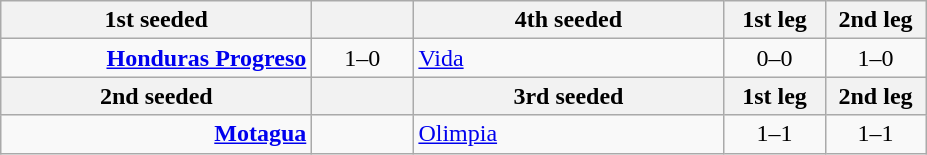<table class="wikitable">
<tr>
<th style="width:200px;">1st seeded</th>
<th style="width:60px;"></th>
<th style="width:200px;">4th seeded</th>
<th style="width:60px;">1st leg</th>
<th style="width:60px;">2nd leg</th>
</tr>
<tr>
<td style="text-align:right;"><a href='#'><strong>Honduras Progreso</strong></a></td>
<td style="text-align:center;">1–0</td>
<td><a href='#'>Vida</a></td>
<td style="text-align:center;">0–0</td>
<td style="text-align:center;">1–0</td>
</tr>
<tr>
<th style="width:200px;">2nd seeded</th>
<th style="width:60px;"></th>
<th style="width:200px;">3rd seeded</th>
<th style="width:60px;">1st leg</th>
<th style="width:60px;">2nd leg</th>
</tr>
<tr>
<td style="text-align:right;"><a href='#'><strong>Motagua</strong></a></td>
<td style="text-align:center;"></td>
<td><a href='#'>Olimpia</a></td>
<td style="text-align:center;">1–1</td>
<td style="text-align:center;">1–1</td>
</tr>
</table>
